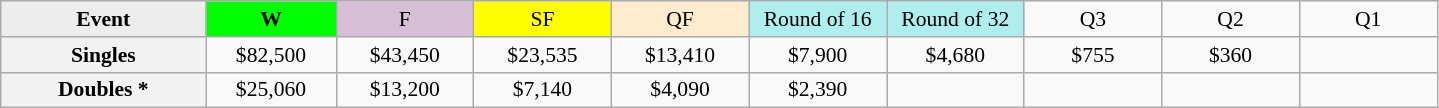<table class=wikitable style=font-size:90%;text-align:center>
<tr>
<td style="width:130px; background:#ededed;"><strong>Event</strong></td>
<td style="width:80px; background:lime;"><strong>W</strong></td>
<td style="width:85px; background:thistle;">F</td>
<td style="width:85px; background:#ff0;">SF</td>
<td style="width:85px; background:#ffebcd;">QF</td>
<td style="width:85px; background:#afeeee;">Round of 16</td>
<td style="width:85px; background:#afeeee;">Round of 32</td>
<td width=85>Q3</td>
<td width=85>Q2</td>
<td width=85>Q1</td>
</tr>
<tr>
<td style="background:#f3f3f3;"><strong>Singles</strong></td>
<td>$82,500</td>
<td>$43,450</td>
<td>$23,535</td>
<td>$13,410</td>
<td>$7,900</td>
<td>$4,680</td>
<td>$755</td>
<td>$360</td>
<td></td>
</tr>
<tr>
<td style="background:#f3f3f3;"><strong>Doubles *</strong></td>
<td>$25,060</td>
<td>$13,200</td>
<td>$7,140</td>
<td>$4,090</td>
<td>$2,390</td>
<td></td>
<td></td>
<td></td>
<td></td>
</tr>
</table>
